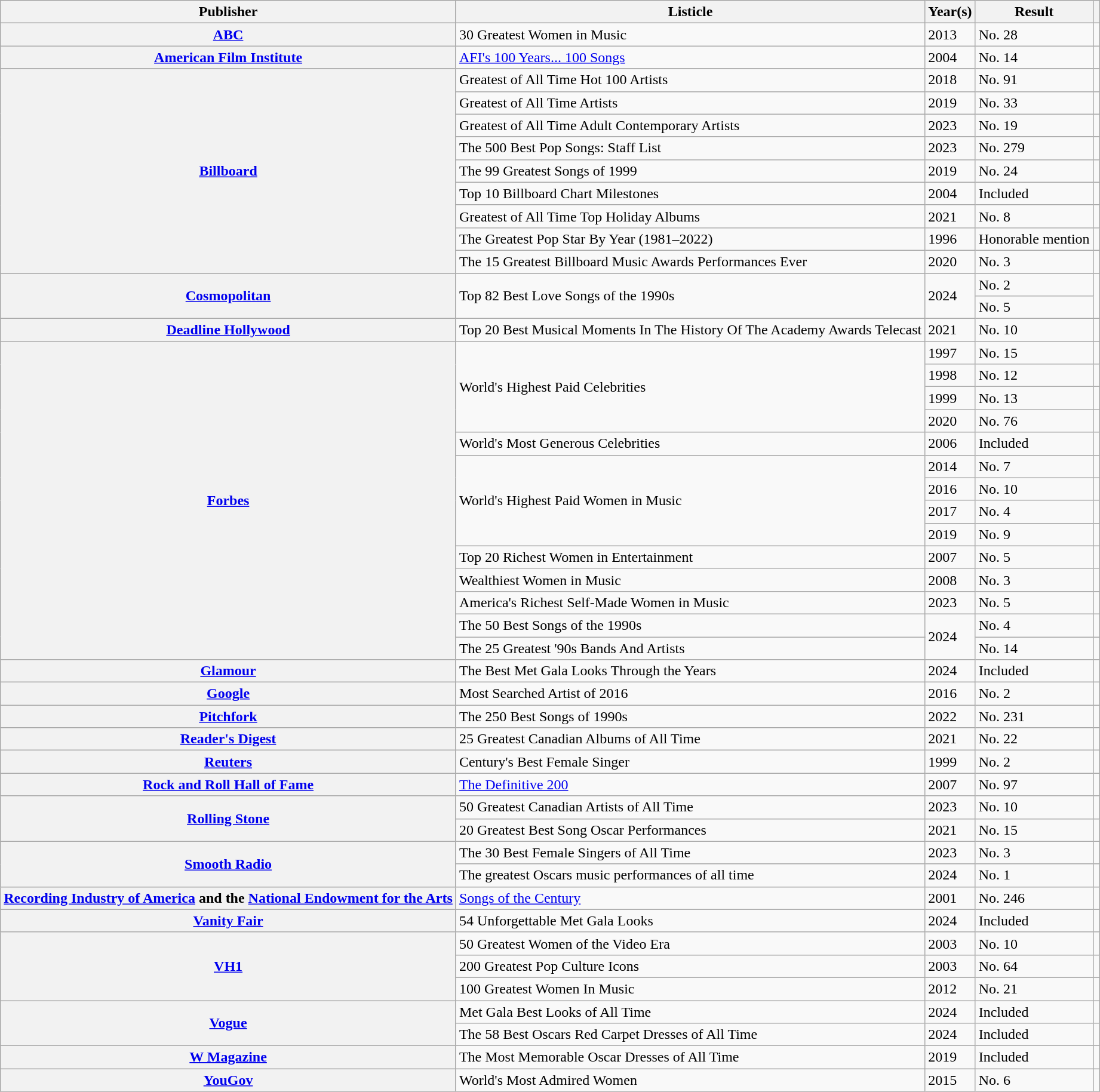<table class="wikitable plainrowheaders sortable" style="margin-right: 0;">
<tr>
<th scope="col">Publisher</th>
<th scope="col">Listicle</th>
<th scope="col">Year(s)</th>
<th scope="col">Result</th>
<th scope="col" class="unsortable"></th>
</tr>
<tr>
<th scope="row"><a href='#'>ABC</a></th>
<td>30 Greatest Women in Music</td>
<td>2013</td>
<td>No. 28</td>
<td></td>
</tr>
<tr>
<th scope="row"><a href='#'>American Film Institute</a></th>
<td><a href='#'>AFI's 100 Years... 100 Songs</a></td>
<td>2004</td>
<td>No. 14 </td>
<td></td>
</tr>
<tr>
<th rowspan="9" scope="rowgroup"><a href='#'>Billboard</a></th>
<td>Greatest of All Time Hot 100 Artists</td>
<td>2018</td>
<td>No. 91</td>
<td></td>
</tr>
<tr>
<td>Greatest of All Time Artists</td>
<td>2019</td>
<td>No. 33</td>
<td></td>
</tr>
<tr>
<td>Greatest of All Time Adult Contemporary Artists</td>
<td>2023</td>
<td>No. 19</td>
<td></td>
</tr>
<tr>
<td>The 500 Best Pop Songs: Staff List</td>
<td>2023</td>
<td>No. 279 </td>
<td></td>
</tr>
<tr>
<td>The 99 Greatest Songs of 1999</td>
<td>2019</td>
<td>No. 24 </td>
<td></td>
</tr>
<tr>
<td>Top 10 Billboard Chart Milestones</td>
<td>2004</td>
<td>Included </td>
<td></td>
</tr>
<tr>
<td>Greatest of All Time Top Holiday Albums</td>
<td>2021</td>
<td>No. 8 </td>
<td></td>
</tr>
<tr>
<td>The Greatest Pop Star By Year (1981–2022)</td>
<td>1996</td>
<td>Honorable mention</td>
<td></td>
</tr>
<tr>
<td>The 15 Greatest Billboard Music Awards Performances Ever</td>
<td>2020</td>
<td>No. 3 </td>
<td></td>
</tr>
<tr>
<th scope="rowgroup" rowspan="2"><a href='#'>Cosmopolitan</a></th>
<td rowspan="2">Top 82 Best Love Songs of the 1990s</td>
<td rowspan="2">2024</td>
<td>No. 2 </td>
<td rowspan="2"></td>
</tr>
<tr>
<td>No. 5 </td>
</tr>
<tr>
<th scope="rowgroup"><a href='#'>Deadline Hollywood</a></th>
<td>Top 20 Best Musical Moments In The History Of The Academy Awards Telecast</td>
<td>2021</td>
<td>No. 10</td>
<td></td>
</tr>
<tr>
<th rowspan="14" scope="rowgroup"><a href='#'>Forbes</a></th>
<td rowspan="4">World's Highest Paid Celebrities</td>
<td>1997</td>
<td>No. 15</td>
<td></td>
</tr>
<tr>
<td>1998</td>
<td>No. 12</td>
<td></td>
</tr>
<tr>
<td>1999</td>
<td>No. 13</td>
<td></td>
</tr>
<tr>
<td>2020</td>
<td>No. 76</td>
<td></td>
</tr>
<tr>
<td>World's Most Generous Celebrities</td>
<td>2006</td>
<td>Included</td>
<td></td>
</tr>
<tr>
<td rowspan="4">World's Highest Paid Women in Music</td>
<td>2014</td>
<td>No. 7</td>
<td></td>
</tr>
<tr>
<td>2016</td>
<td>No. 10</td>
<td></td>
</tr>
<tr>
<td>2017</td>
<td>No. 4</td>
<td></td>
</tr>
<tr>
<td>2019</td>
<td>No. 9</td>
<td></td>
</tr>
<tr>
<td>Top 20 Richest Women in Entertainment</td>
<td>2007</td>
<td>No. 5</td>
<td></td>
</tr>
<tr>
<td>Wealthiest Women in Music</td>
<td>2008</td>
<td>No. 3</td>
<td></td>
</tr>
<tr>
<td>America's Richest Self-Made Women in Music</td>
<td>2023</td>
<td>No. 5</td>
<td></td>
</tr>
<tr>
<td>The 50 Best Songs of the 1990s</td>
<td rowspan="2">2024</td>
<td>No. 4 </td>
<td></td>
</tr>
<tr>
<td>The 25 Greatest '90s Bands And Artists</td>
<td>No. 14</td>
<td></td>
</tr>
<tr>
<th scope="rowgroup"><a href='#'>Glamour</a></th>
<td>The Best Met Gala Looks Through the Years</td>
<td>2024</td>
<td>Included</td>
<td></td>
</tr>
<tr>
<th scope="rowgroup"><a href='#'>Google</a></th>
<td>Most Searched Artist of 2016</td>
<td>2016</td>
<td>No. 2</td>
<td></td>
</tr>
<tr>
<th scope="rowgroup"><a href='#'>Pitchfork</a></th>
<td>The 250 Best Songs of 1990s</td>
<td>2022</td>
<td>No. 231 </td>
<td></td>
</tr>
<tr>
<th scope="rowgroup"><a href='#'>Reader's Digest</a></th>
<td>25 Greatest Canadian Albums of All Time</td>
<td>2021</td>
<td>No. 22 </td>
<td></td>
</tr>
<tr>
<th scope="rowgroup"><a href='#'>Reuters</a></th>
<td>Century's Best Female Singer</td>
<td>1999</td>
<td>No. 2</td>
<td></td>
</tr>
<tr>
<th scope="rowgroup"><a href='#'>Rock and Roll Hall of Fame</a></th>
<td><a href='#'>The Definitive 200</a></td>
<td>2007</td>
<td>No. 97 </td>
<td></td>
</tr>
<tr>
<th rowspan="2" scope="rowgroup"><a href='#'>Rolling Stone</a></th>
<td>50 Greatest Canadian Artists of All Time</td>
<td>2023</td>
<td>No. 10</td>
<td></td>
</tr>
<tr>
<td>20 Greatest Best Song Oscar Performances</td>
<td>2021</td>
<td>No. 15</td>
<td></td>
</tr>
<tr>
<th rowspan="2" scope="rowgroup"><a href='#'>Smooth Radio</a></th>
<td>The 30 Best Female Singers of All Time</td>
<td>2023</td>
<td>No. 3</td>
<td></td>
</tr>
<tr>
<td>The greatest Oscars music performances of all time</td>
<td>2024</td>
<td>No. 1</td>
<td></td>
</tr>
<tr>
<th scope="rowgroup"><a href='#'>Recording Industry of America</a> and the <a href='#'>National Endowment for the Arts</a></th>
<td><a href='#'>Songs of the Century</a></td>
<td>2001</td>
<td>No. 246 </td>
<td></td>
</tr>
<tr>
<th scope="rowgroup"><a href='#'>Vanity Fair</a></th>
<td>54 Unforgettable Met Gala Looks</td>
<td>2024</td>
<td>Included</td>
<td></td>
</tr>
<tr>
<th scope="rowgroup" rowspan="3"><a href='#'>VH1</a></th>
<td>50 Greatest Women of the Video Era</td>
<td>2003</td>
<td>No. 10</td>
<td></td>
</tr>
<tr>
<td>200 Greatest Pop Culture Icons</td>
<td>2003</td>
<td>No. 64</td>
<td></td>
</tr>
<tr>
<td>100 Greatest Women In Music</td>
<td>2012</td>
<td>No. 21</td>
<td></td>
</tr>
<tr>
<th rowspan="2" scope="rowgroup"><a href='#'>Vogue</a></th>
<td>Met Gala Best Looks of All Time</td>
<td>2024</td>
<td>Included</td>
<td></td>
</tr>
<tr>
<td>The 58 Best Oscars Red Carpet Dresses of All Time</td>
<td>2024</td>
<td>Included</td>
<td></td>
</tr>
<tr>
<th scope="rowgroup"><a href='#'>W Magazine</a></th>
<td>The Most Memorable Oscar Dresses of All Time</td>
<td>2019</td>
<td>Included</td>
<td></td>
</tr>
<tr>
<th scope="rowgroup"><a href='#'>YouGov</a></th>
<td>World's Most Admired Women</td>
<td>2015</td>
<td>No. 6</td>
<td></td>
</tr>
</table>
